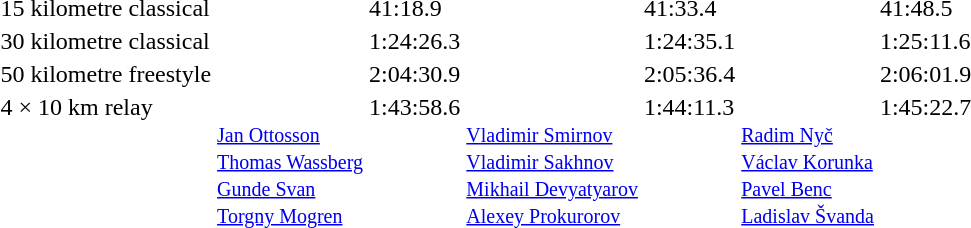<table>
<tr valign="top">
<td>15 kilometre classical<br></td>
<td></td>
<td>41:18.9</td>
<td></td>
<td>41:33.4</td>
<td></td>
<td>41:48.5</td>
</tr>
<tr valign="top">
<td>30 kilometre classical<br></td>
<td></td>
<td>1:24:26.3</td>
<td></td>
<td>1:24:35.1</td>
<td></td>
<td>1:25:11.6</td>
</tr>
<tr valign="top">
<td>50 kilometre freestyle<br></td>
<td></td>
<td>2:04:30.9</td>
<td></td>
<td>2:05:36.4</td>
<td></td>
<td>2:06:01.9</td>
</tr>
<tr valign="top">
<td>4 × 10 km relay<br></td>
<td><br><small><a href='#'>Jan Ottosson</a><br><a href='#'>Thomas Wassberg</a><br><a href='#'>Gunde Svan</a><br><a href='#'>Torgny Mogren</a></small></td>
<td>1:43:58.6</td>
<td><br><small><a href='#'>Vladimir Smirnov</a><br><a href='#'>Vladimir Sakhnov</a><br><a href='#'>Mikhail Devyatyarov</a><br><a href='#'>Alexey Prokurorov</a></small></td>
<td>1:44:11.3</td>
<td><br><small><a href='#'>Radim Nyč</a><br><a href='#'>Václav Korunka</a><br><a href='#'>Pavel Benc</a><br><a href='#'>Ladislav Švanda</a></small></td>
<td>1:45:22.7</td>
</tr>
</table>
